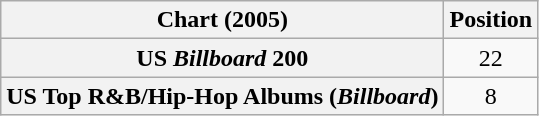<table class="wikitable sortable plainrowheaders" style="text-align:center">
<tr>
<th scope="col">Chart (2005)</th>
<th scope="col">Position</th>
</tr>
<tr>
<th scope="row">US <em>Billboard</em> 200</th>
<td>22</td>
</tr>
<tr>
<th scope="row">US Top R&B/Hip-Hop Albums (<em>Billboard</em>)</th>
<td>8</td>
</tr>
</table>
